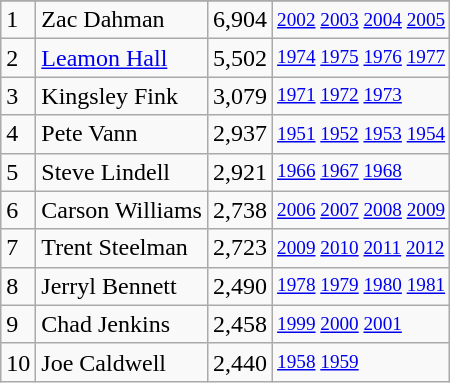<table class="wikitable">
<tr>
</tr>
<tr>
<td>1</td>
<td>Zac Dahman</td>
<td>6,904</td>
<td style="font-size:80%;"><a href='#'>2002</a> <a href='#'>2003</a> <a href='#'>2004</a> <a href='#'>2005</a></td>
</tr>
<tr>
<td>2</td>
<td><a href='#'>Leamon Hall</a></td>
<td>5,502</td>
<td style="font-size:80%;"><a href='#'>1974</a> <a href='#'>1975</a> <a href='#'>1976</a> <a href='#'>1977</a></td>
</tr>
<tr>
<td>3</td>
<td>Kingsley Fink</td>
<td>3,079</td>
<td style="font-size:80%;"><a href='#'>1971</a> <a href='#'>1972</a> <a href='#'>1973</a></td>
</tr>
<tr>
<td>4</td>
<td>Pete Vann</td>
<td>2,937</td>
<td style="font-size:80%;"><a href='#'>1951</a> <a href='#'>1952</a> <a href='#'>1953</a> <a href='#'>1954</a></td>
</tr>
<tr>
<td>5</td>
<td>Steve Lindell</td>
<td>2,921</td>
<td style="font-size:80%;"><a href='#'>1966</a> <a href='#'>1967</a> <a href='#'>1968</a></td>
</tr>
<tr>
<td>6</td>
<td>Carson Williams</td>
<td>2,738</td>
<td style="font-size:80%;"><a href='#'>2006</a> <a href='#'>2007</a> <a href='#'>2008</a> <a href='#'>2009</a></td>
</tr>
<tr>
<td>7</td>
<td>Trent Steelman</td>
<td>2,723</td>
<td style="font-size:80%;"><a href='#'>2009</a> <a href='#'>2010</a> <a href='#'>2011</a> <a href='#'>2012</a></td>
</tr>
<tr>
<td>8</td>
<td>Jerryl Bennett</td>
<td>2,490</td>
<td style="font-size:80%;"><a href='#'>1978</a> <a href='#'>1979</a> <a href='#'>1980</a> <a href='#'>1981</a></td>
</tr>
<tr>
<td>9</td>
<td>Chad Jenkins</td>
<td>2,458</td>
<td style="font-size:80%;"><a href='#'>1999</a> <a href='#'>2000</a> <a href='#'>2001</a></td>
</tr>
<tr>
<td>10</td>
<td>Joe Caldwell</td>
<td>2,440</td>
<td style="font-size:80%;"><a href='#'>1958</a> <a href='#'>1959</a></td>
</tr>
</table>
